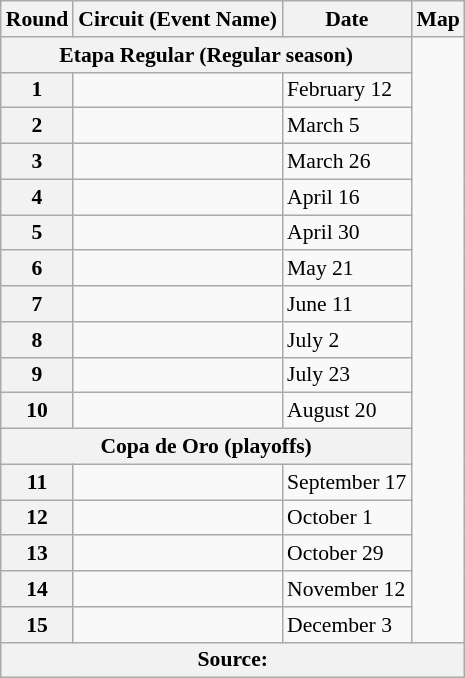<table class="wikitable" border="1" style="font-size: 90%">
<tr>
<th>Round</th>
<th>Circuit (Event Name)</th>
<th>Date</th>
<th>Map</th>
</tr>
<tr>
<th colspan=3>Etapa Regular (Regular season)</th>
<td rowspan=17></td>
</tr>
<tr>
<th>1</th>
<td><br></td>
<td>February 12</td>
</tr>
<tr>
<th>2</th>
<td><br></td>
<td>March 5</td>
</tr>
<tr>
<th>3</th>
<td><br></td>
<td>March 26</td>
</tr>
<tr>
<th>4</th>
<td><br></td>
<td>April 16</td>
</tr>
<tr>
<th>5</th>
<td><br></td>
<td>April 30</td>
</tr>
<tr>
<th>6</th>
<td><br></td>
<td>May 21</td>
</tr>
<tr>
<th>7</th>
<td><br></td>
<td>June 11</td>
</tr>
<tr>
<th>8</th>
<td><br></td>
<td>July 2</td>
</tr>
<tr>
<th>9</th>
<td><br></td>
<td>July 23</td>
</tr>
<tr>
<th>10</th>
<td><br></td>
<td>August 20</td>
</tr>
<tr>
<th colspan=3>Copa de Oro (playoffs)</th>
</tr>
<tr>
<th>11</th>
<td><br></td>
<td>September 17</td>
</tr>
<tr>
<th>12</th>
<td><br></td>
<td>October 1</td>
</tr>
<tr>
<th>13</th>
<td><br></td>
<td>October 29</td>
</tr>
<tr>
<th>14</th>
<td><br></td>
<td>November 12</td>
</tr>
<tr>
<th>15</th>
<td><br></td>
<td>December 3</td>
</tr>
<tr>
<th colspan=4>Source:</th>
</tr>
</table>
